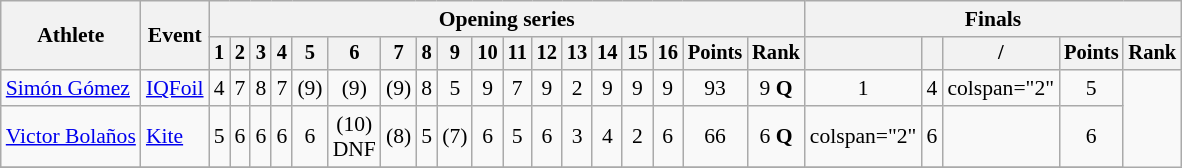<table class=wikitable style=font-size:90%;text-align:center>
<tr>
<th rowspan=2>Athlete</th>
<th rowspan=2>Event</th>
<th colspan=18>Opening series</th>
<th colspan=5>Finals</th>
</tr>
<tr style=font-size:95%>
<th>1</th>
<th>2</th>
<th>3</th>
<th>4</th>
<th>5</th>
<th>6</th>
<th>7</th>
<th>8</th>
<th>9</th>
<th>10</th>
<th>11</th>
<th>12</th>
<th>13</th>
<th>14</th>
<th>15</th>
<th>16</th>
<th>Points</th>
<th>Rank</th>
<th></th>
<th></th>
<th> / </th>
<th>Points</th>
<th>Rank</th>
</tr>
<tr>
<td align=left><a href='#'>Simón Gómez</a></td>
<td align=left><a href='#'>IQFoil</a></td>
<td>4</td>
<td>7</td>
<td>8</td>
<td>7</td>
<td>(9)</td>
<td>(9)</td>
<td>(9)</td>
<td>8</td>
<td>5</td>
<td>9</td>
<td>7</td>
<td>9</td>
<td>2</td>
<td>9</td>
<td>9</td>
<td>9</td>
<td>93</td>
<td>9 <strong>Q</strong></td>
<td>1</td>
<td>4</td>
<td>colspan="2" </td>
<td>5</td>
</tr>
<tr>
<td align=left><a href='#'>Victor Bolaños</a></td>
<td align=left><a href='#'>Kite</a></td>
<td>5</td>
<td>6</td>
<td>6</td>
<td>6</td>
<td>6</td>
<td>(10)<br>DNF</td>
<td>(8)</td>
<td>5</td>
<td>(7)</td>
<td>6</td>
<td>5</td>
<td>6</td>
<td>3</td>
<td>4</td>
<td>2</td>
<td>6</td>
<td>66</td>
<td>6 <strong>Q</strong></td>
<td>colspan="2" </td>
<td>6</td>
<td></td>
<td>6</td>
</tr>
<tr>
</tr>
</table>
